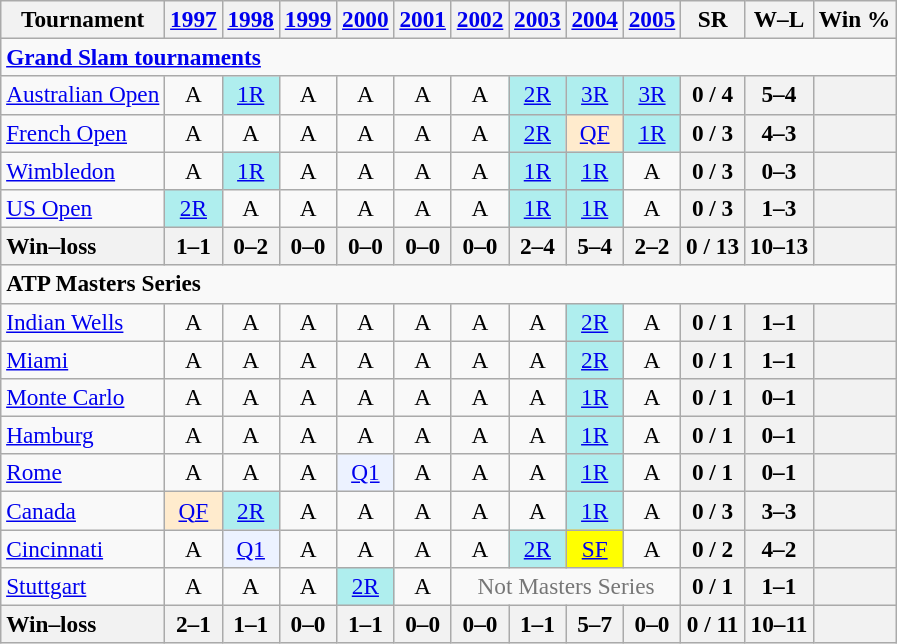<table class=wikitable style=text-align:center;font-size:97%>
<tr>
<th>Tournament</th>
<th><a href='#'>1997</a></th>
<th><a href='#'>1998</a></th>
<th><a href='#'>1999</a></th>
<th><a href='#'>2000</a></th>
<th><a href='#'>2001</a></th>
<th><a href='#'>2002</a></th>
<th><a href='#'>2003</a></th>
<th><a href='#'>2004</a></th>
<th><a href='#'>2005</a></th>
<th>SR</th>
<th>W–L</th>
<th>Win %</th>
</tr>
<tr>
<td colspan=23 align=left><strong><a href='#'>Grand Slam tournaments</a></strong></td>
</tr>
<tr>
<td align=left><a href='#'>Australian Open</a></td>
<td>A</td>
<td bgcolor=afeeee><a href='#'>1R</a></td>
<td>A</td>
<td>A</td>
<td>A</td>
<td>A</td>
<td bgcolor=afeeee><a href='#'>2R</a></td>
<td bgcolor=afeeee><a href='#'>3R</a></td>
<td bgcolor=afeeee><a href='#'>3R</a></td>
<th>0 / 4</th>
<th>5–4</th>
<th></th>
</tr>
<tr>
<td align=left><a href='#'>French Open</a></td>
<td>A</td>
<td>A</td>
<td>A</td>
<td>A</td>
<td>A</td>
<td>A</td>
<td bgcolor=afeeee><a href='#'>2R</a></td>
<td bgcolor=ffebcd><a href='#'>QF</a></td>
<td bgcolor=afeeee><a href='#'>1R</a></td>
<th>0 / 3</th>
<th>4–3</th>
<th></th>
</tr>
<tr>
<td align=left><a href='#'>Wimbledon</a></td>
<td>A</td>
<td bgcolor=afeeee><a href='#'>1R</a></td>
<td>A</td>
<td>A</td>
<td>A</td>
<td>A</td>
<td bgcolor=afeeee><a href='#'>1R</a></td>
<td bgcolor=afeeee><a href='#'>1R</a></td>
<td>A</td>
<th>0 / 3</th>
<th>0–3</th>
<th></th>
</tr>
<tr>
<td align=left><a href='#'>US Open</a></td>
<td bgcolor=afeeee><a href='#'>2R</a></td>
<td>A</td>
<td>A</td>
<td>A</td>
<td>A</td>
<td>A</td>
<td bgcolor=afeeee><a href='#'>1R</a></td>
<td bgcolor=afeeee><a href='#'>1R</a></td>
<td>A</td>
<th>0 / 3</th>
<th>1–3</th>
<th></th>
</tr>
<tr>
<th style=text-align:left>Win–loss</th>
<th>1–1</th>
<th>0–2</th>
<th>0–0</th>
<th>0–0</th>
<th>0–0</th>
<th>0–0</th>
<th>2–4</th>
<th>5–4</th>
<th>2–2</th>
<th>0 / 13</th>
<th>10–13</th>
<th></th>
</tr>
<tr>
<td colspan=23 align=left><strong>ATP Masters Series</strong></td>
</tr>
<tr>
<td align=left><a href='#'>Indian Wells</a></td>
<td>A</td>
<td>A</td>
<td>A</td>
<td>A</td>
<td>A</td>
<td>A</td>
<td>A</td>
<td bgcolor=afeeee><a href='#'>2R</a></td>
<td>A</td>
<th>0 / 1</th>
<th>1–1</th>
<th></th>
</tr>
<tr>
<td align=left><a href='#'>Miami</a></td>
<td>A</td>
<td>A</td>
<td>A</td>
<td>A</td>
<td>A</td>
<td>A</td>
<td>A</td>
<td bgcolor=afeeee><a href='#'>2R</a></td>
<td>A</td>
<th>0 / 1</th>
<th>1–1</th>
<th></th>
</tr>
<tr>
<td align=left><a href='#'>Monte Carlo</a></td>
<td>A</td>
<td>A</td>
<td>A</td>
<td>A</td>
<td>A</td>
<td>A</td>
<td>A</td>
<td bgcolor=afeeee><a href='#'>1R</a></td>
<td>A</td>
<th>0 / 1</th>
<th>0–1</th>
<th></th>
</tr>
<tr>
<td align=left><a href='#'>Hamburg</a></td>
<td>A</td>
<td>A</td>
<td>A</td>
<td>A</td>
<td>A</td>
<td>A</td>
<td>A</td>
<td bgcolor=afeeee><a href='#'>1R</a></td>
<td>A</td>
<th>0 / 1</th>
<th>0–1</th>
<th></th>
</tr>
<tr>
<td align=left><a href='#'>Rome</a></td>
<td>A</td>
<td>A</td>
<td>A</td>
<td bgcolor=ecf2ff><a href='#'>Q1</a></td>
<td>A</td>
<td>A</td>
<td>A</td>
<td bgcolor=afeeee><a href='#'>1R</a></td>
<td>A</td>
<th>0 / 1</th>
<th>0–1</th>
<th></th>
</tr>
<tr>
<td align=left><a href='#'>Canada</a></td>
<td bgcolor=ffebcd><a href='#'>QF</a></td>
<td bgcolor=afeeee><a href='#'>2R</a></td>
<td>A</td>
<td>A</td>
<td>A</td>
<td>A</td>
<td>A</td>
<td bgcolor=afeeee><a href='#'>1R</a></td>
<td>A</td>
<th>0 / 3</th>
<th>3–3</th>
<th></th>
</tr>
<tr>
<td align=left><a href='#'>Cincinnati</a></td>
<td>A</td>
<td bgcolor=ecf2ff><a href='#'>Q1</a></td>
<td>A</td>
<td>A</td>
<td>A</td>
<td>A</td>
<td bgcolor=afeeee><a href='#'>2R</a></td>
<td bgcolor=yellow><a href='#'>SF</a></td>
<td>A</td>
<th>0 / 2</th>
<th>4–2</th>
<th></th>
</tr>
<tr>
<td align=left><a href='#'>Stuttgart</a></td>
<td>A</td>
<td>A</td>
<td>A</td>
<td bgcolor=afeeee><a href='#'>2R</a></td>
<td>A</td>
<td colspan=4 style=color:#767676>Not Masters Series</td>
<th>0 / 1</th>
<th>1–1</th>
<th></th>
</tr>
<tr>
<th style=text-align:left>Win–loss</th>
<th>2–1</th>
<th>1–1</th>
<th>0–0</th>
<th>1–1</th>
<th>0–0</th>
<th>0–0</th>
<th>1–1</th>
<th>5–7</th>
<th>0–0</th>
<th>0 / 11</th>
<th>10–11</th>
<th></th>
</tr>
</table>
